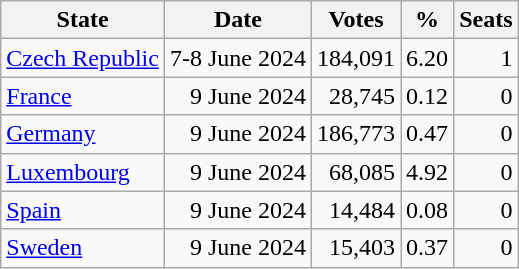<table class="sortable wikitable" style="text-align: right;">
<tr>
<th>State</th>
<th>Date</th>
<th>Votes</th>
<th>%</th>
<th>Seats</th>
</tr>
<tr>
<td style="text-align: left;"><a href='#'>Czech Republic</a></td>
<td>7-8 June 2024</td>
<td>184,091</td>
<td>6.20</td>
<td>1</td>
</tr>
<tr>
<td style="text-align: left;"><a href='#'>France</a></td>
<td>9 June 2024</td>
<td>28,745</td>
<td>0.12</td>
<td>0</td>
</tr>
<tr>
<td style="text-align: left;"><a href='#'>Germany</a></td>
<td>9 June 2024</td>
<td>186,773</td>
<td>0.47</td>
<td>0</td>
</tr>
<tr>
<td style="text-align: left;"><a href='#'>Luxembourg</a></td>
<td>9 June 2024</td>
<td>68,085</td>
<td>4.92</td>
<td>0</td>
</tr>
<tr>
<td style="text-align: left;"><a href='#'>Spain</a></td>
<td>9 June 2024</td>
<td>14,484</td>
<td>0.08</td>
<td>0</td>
</tr>
<tr>
<td style="text-align: left;"><a href='#'>Sweden</a></td>
<td>9 June 2024</td>
<td>15,403</td>
<td>0.37</td>
<td>0</td>
</tr>
</table>
